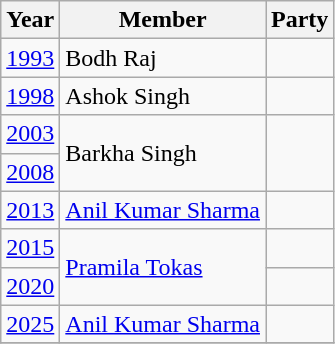<table class="wikitable">
<tr>
<th>Year</th>
<th>Member</th>
<th colspan="2">Party</th>
</tr>
<tr>
<td><a href='#'>1993</a></td>
<td>Bodh Raj</td>
<td></td>
</tr>
<tr>
<td><a href='#'>1998</a></td>
<td>Ashok Singh</td>
<td></td>
</tr>
<tr>
<td><a href='#'>2003</a></td>
<td rowspan="2">Barkha Singh</td>
</tr>
<tr>
<td><a href='#'>2008</a></td>
</tr>
<tr>
<td><a href='#'>2013</a></td>
<td><a href='#'>Anil Kumar Sharma</a></td>
<td></td>
</tr>
<tr>
<td><a href='#'>2015</a></td>
<td rowspan="2"><a href='#'>Pramila Tokas</a></td>
<td></td>
</tr>
<tr>
<td><a href='#'>2020</a></td>
</tr>
<tr>
<td><a href='#'>2025</a></td>
<td><a href='#'>Anil Kumar Sharma</a></td>
<td></td>
</tr>
<tr>
</tr>
</table>
